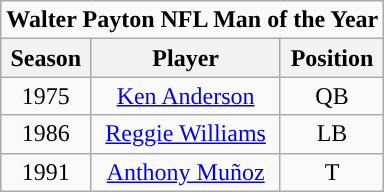<table class="wikitable sortable" style="text-align:center">
<tr>
<td colspan="3"><strong>Walter Payton NFL Man of the Year</strong></td>
</tr>
<tr>
<th>Season</th>
<th>Player</th>
<th>Position</th>
</tr>
<tr>
<td>1975</td>
<td><a href='#'>Ken Anderson</a></td>
<td>QB</td>
</tr>
<tr>
<td>1986</td>
<td><a href='#'>Reggie Williams</a></td>
<td>LB</td>
</tr>
<tr>
<td>1991</td>
<td><a href='#'>Anthony Muñoz</a></td>
<td>T</td>
</tr>
</table>
